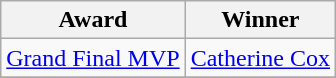<table class="wikitable collapsible">
<tr>
<th>Award</th>
<th>Winner</th>
</tr>
<tr>
<td><a href='#'>Grand Final MVP</a></td>
<td><a href='#'>Catherine Cox</a></td>
</tr>
<tr>
</tr>
</table>
